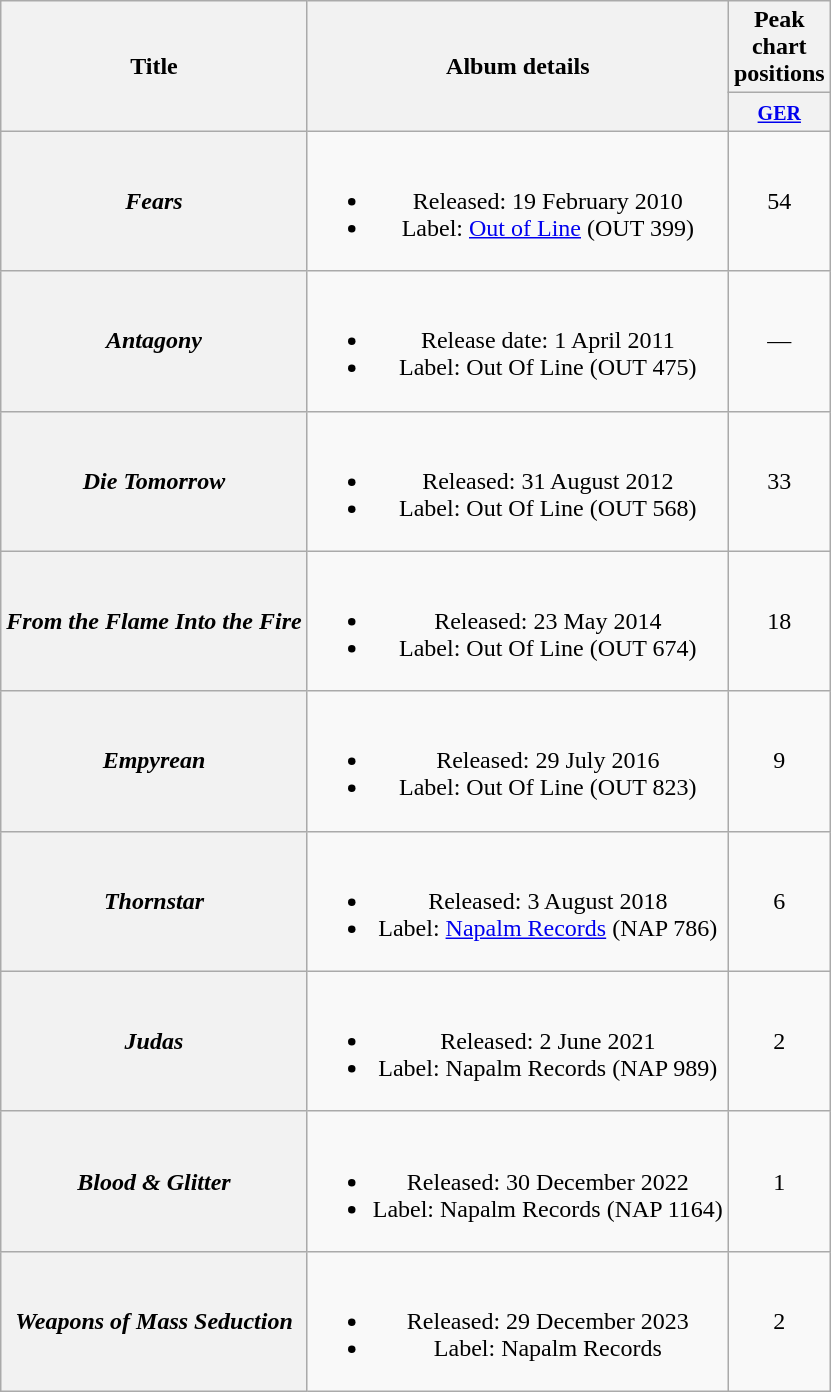<table class="wikitable plainrowheaders" style="text-align:center;" border="1">
<tr>
<th scope="col" rowspan="2">Title</th>
<th scope="col" rowspan="2">Album details</th>
<th colspan="1" scope="col">Peak chart positions</th>
</tr>
<tr>
<th width="30px"><small><a href='#'>GER</a></small><br></th>
</tr>
<tr>
<th scope="row"><em>Fears</em></th>
<td><br><ul><li>Released: 19 February 2010</li><li>Label: <a href='#'>Out of Line</a> (OUT 399)</li></ul></td>
<td>54</td>
</tr>
<tr>
<th scope="row"><em>Antagony</em></th>
<td><br><ul><li>Release date: 1 April 2011</li><li>Label: Out Of Line (OUT 475)</li></ul></td>
<td>—</td>
</tr>
<tr>
<th scope="row"><em>Die Tomorrow</em></th>
<td><br><ul><li>Released: 31 August 2012</li><li>Label: Out Of Line (OUT 568)</li></ul></td>
<td>33</td>
</tr>
<tr>
<th scope="row"><em>From the Flame Into the Fire</em></th>
<td><br><ul><li>Released: 23 May 2014</li><li>Label: Out Of Line (OUT 674)</li></ul></td>
<td>18</td>
</tr>
<tr>
<th scope="row"><em>Empyrean</em></th>
<td><br><ul><li>Released: 29 July 2016</li><li>Label: Out Of Line (OUT 823)</li></ul></td>
<td>9</td>
</tr>
<tr>
<th scope="row"><em>Thornstar</em></th>
<td><br><ul><li>Released: 3 August 2018</li><li>Label: <a href='#'>Napalm Records</a> (NAP 786)</li></ul></td>
<td>6</td>
</tr>
<tr>
<th scope="row"><em>Judas</em></th>
<td><br><ul><li>Released: 2 June 2021</li><li>Label: Napalm Records (NAP 989)</li></ul></td>
<td>2</td>
</tr>
<tr>
<th scope="row"><em>Blood & Glitter</em></th>
<td><br><ul><li>Released: 30 December 2022</li><li>Label: Napalm Records (NAP 1164)</li></ul></td>
<td>1</td>
</tr>
<tr>
<th scope="row"><em>Weapons of Mass Seduction</em></th>
<td><br><ul><li>Released: 29 December 2023</li><li>Label: Napalm Records</li></ul></td>
<td>2</td>
</tr>
</table>
